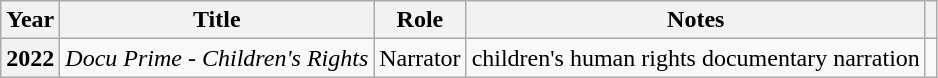<table class="wikitable plainrowheaders">
<tr>
<th scope="col">Year</th>
<th scope="col">Title</th>
<th scope="col">Role</th>
<th scope="col">Notes</th>
<th scope="col" class="unsortable"></th>
</tr>
<tr>
<th scope="row">2022</th>
<td><em>Docu Prime - Children's Rights</em></td>
<td>Narrator</td>
<td>children's human rights documentary narration</td>
<td style="text-align:center"></td>
</tr>
</table>
